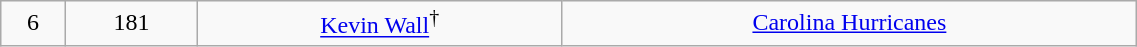<table class="wikitable" width="60%">
<tr align="center" bgcolor="">
<td>6</td>
<td>181</td>
<td><a href='#'>Kevin Wall</a><sup>†</sup></td>
<td><a href='#'>Carolina Hurricanes</a></td>
</tr>
</table>
